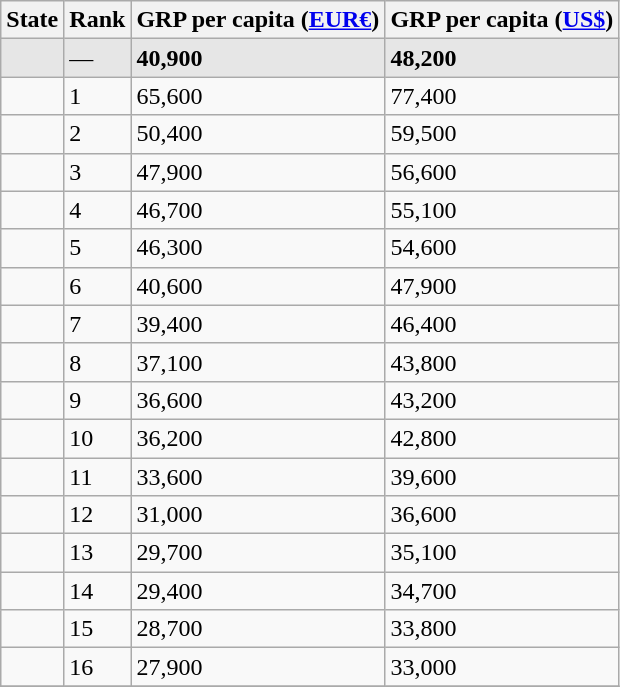<table class="wikitable sortable">
<tr align=center valign=middle>
<th>State</th>
<th data-sort-type="number">Rank</th>
<th data-sort-type="number">GRP per capita (<a href='#'>EUR€</a>)</th>
<th data-sort-type="number">GRP per capita (<a href='#'>US$</a>)</th>
</tr>
<tr style="background:#e6e6e6">
<td align=left><strong></strong></td>
<td>—</td>
<td><strong>40,900</strong></td>
<td><strong>48,200</strong></td>
</tr>
<tr>
<td align=left></td>
<td>1</td>
<td>65,600</td>
<td>77,400</td>
</tr>
<tr>
<td align=left></td>
<td>2</td>
<td>50,400</td>
<td>59,500</td>
</tr>
<tr>
<td align=left></td>
<td>3</td>
<td>47,900</td>
<td>56,600</td>
</tr>
<tr>
<td align=left></td>
<td>4</td>
<td>46,700</td>
<td>55,100</td>
</tr>
<tr>
<td align=left></td>
<td>5</td>
<td>46,300</td>
<td>54,600</td>
</tr>
<tr>
<td align=left></td>
<td>6</td>
<td>40,600</td>
<td>47,900</td>
</tr>
<tr>
<td align=left></td>
<td>7</td>
<td>39,400</td>
<td>46,400</td>
</tr>
<tr>
<td align=left></td>
<td>8</td>
<td>37,100</td>
<td>43,800</td>
</tr>
<tr>
<td align=left></td>
<td>9</td>
<td>36,600</td>
<td>43,200</td>
</tr>
<tr>
<td align=left></td>
<td>10</td>
<td>36,200</td>
<td>42,800</td>
</tr>
<tr>
<td align=left></td>
<td>11</td>
<td>33,600</td>
<td>39,600</td>
</tr>
<tr>
<td align=left></td>
<td>12</td>
<td>31,000</td>
<td>36,600</td>
</tr>
<tr>
<td align=left></td>
<td>13</td>
<td>29,700</td>
<td>35,100</td>
</tr>
<tr>
<td align=left></td>
<td>14</td>
<td>29,400</td>
<td>34,700</td>
</tr>
<tr>
<td align=left></td>
<td>15</td>
<td>28,700</td>
<td>33,800</td>
</tr>
<tr>
<td align=left></td>
<td>16</td>
<td>27,900</td>
<td>33,000</td>
</tr>
<tr>
</tr>
</table>
